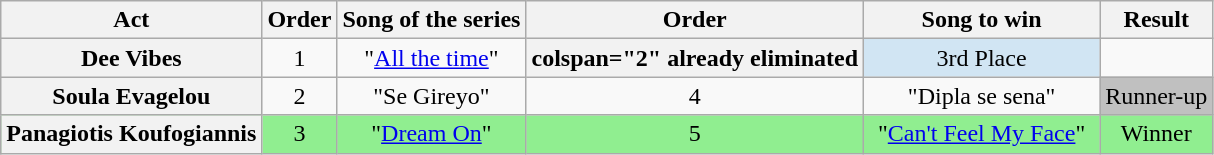<table class="wikitable plainrowheaders" style="text-align:center;">
<tr>
<th scope="col">Act</th>
<th scope="col">Order</th>
<th scope="col">Song of the series</th>
<th scope="col">Order</th>
<th scope="col">Song to win</th>
<th scope="col">Result</th>
</tr>
<tr>
<th scope="row">Dee Vibes</th>
<td>1</td>
<td>"<a href='#'>All the time</a>"</td>
<th>colspan="2"  already eliminated</th>
<td style="width: 150px; background:#D1E5F3">3rd Place</td>
</tr>
<tr>
<th scope="row">Soula Evagelou</th>
<td>2</td>
<td>"Se Gireyo"</td>
<td>4</td>
<td>"Dipla se sena"</td>
<td style="background:silver">Runner-up</td>
</tr>
<tr style="background:lightgreen;">
<th scope="row">Panagiotis Koufogiannis</th>
<td>3</td>
<td>"<a href='#'>Dream On</a>"</td>
<td>5</td>
<td>"<a href='#'>Can't Feel My Face</a>"</td>
<td>Winner</td>
</tr>
</table>
